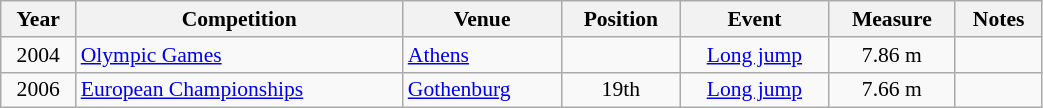<table class="wikitable" width=55% style="font-size:90%; text-align:center;">
<tr>
<th>Year</th>
<th>Competition</th>
<th>Venue</th>
<th>Position</th>
<th>Event</th>
<th>Measure</th>
<th>Notes</th>
</tr>
<tr>
<td>2004</td>
<td align=left><a href='#'>Olympic Games</a></td>
<td align=left> <a href='#'>Athens</a></td>
<td></td>
<td><a href='#'>Long jump</a></td>
<td>7.86 m</td>
<td></td>
</tr>
<tr>
<td>2006</td>
<td align=left><a href='#'>European Championships</a></td>
<td align=left> <a href='#'>Gothenburg</a></td>
<td>19th</td>
<td><a href='#'>Long jump</a></td>
<td>7.66 m</td>
<td></td>
</tr>
</table>
